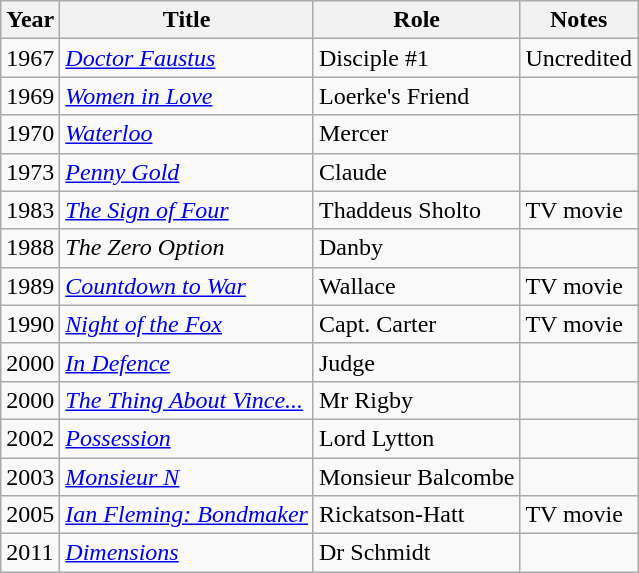<table class="wikitable">
<tr>
<th>Year</th>
<th>Title</th>
<th>Role</th>
<th>Notes</th>
</tr>
<tr>
<td>1967</td>
<td><em><a href='#'>Doctor Faustus</a></em></td>
<td>Disciple #1</td>
<td>Uncredited</td>
</tr>
<tr>
<td>1969</td>
<td><em><a href='#'>Women in Love</a></em></td>
<td>Loerke's Friend</td>
<td></td>
</tr>
<tr>
<td>1970</td>
<td><em><a href='#'>Waterloo</a></em></td>
<td>Mercer</td>
<td></td>
</tr>
<tr>
<td>1973</td>
<td><em><a href='#'>Penny Gold</a></em></td>
<td>Claude</td>
<td></td>
</tr>
<tr>
<td>1983</td>
<td><em><a href='#'>The Sign of Four</a></em></td>
<td>Thaddeus Sholto</td>
<td>TV movie</td>
</tr>
<tr>
<td>1988</td>
<td><em>The Zero Option</em></td>
<td>Danby</td>
<td></td>
</tr>
<tr>
<td>1989</td>
<td><em><a href='#'>Countdown to War</a></em></td>
<td>Wallace</td>
<td>TV movie</td>
</tr>
<tr>
<td>1990</td>
<td><em><a href='#'>Night of the Fox</a></em></td>
<td>Capt. Carter</td>
<td>TV movie</td>
</tr>
<tr>
<td>2000</td>
<td><em><a href='#'>In Defence</a></em></td>
<td>Judge</td>
<td></td>
</tr>
<tr>
<td>2000</td>
<td><em><a href='#'>The Thing About Vince...</a></em></td>
<td>Mr Rigby</td>
<td></td>
</tr>
<tr>
<td>2002</td>
<td><em><a href='#'>Possession</a></em></td>
<td>Lord Lytton</td>
<td></td>
</tr>
<tr>
<td>2003</td>
<td><em><a href='#'>Monsieur N</a></em></td>
<td>Monsieur Balcombe</td>
<td></td>
</tr>
<tr>
<td>2005</td>
<td><em><a href='#'>Ian Fleming: Bondmaker</a></em></td>
<td>Rickatson-Hatt</td>
<td>TV movie</td>
</tr>
<tr>
<td>2011</td>
<td><em><a href='#'>Dimensions</a></em></td>
<td>Dr Schmidt</td>
<td></td>
</tr>
</table>
